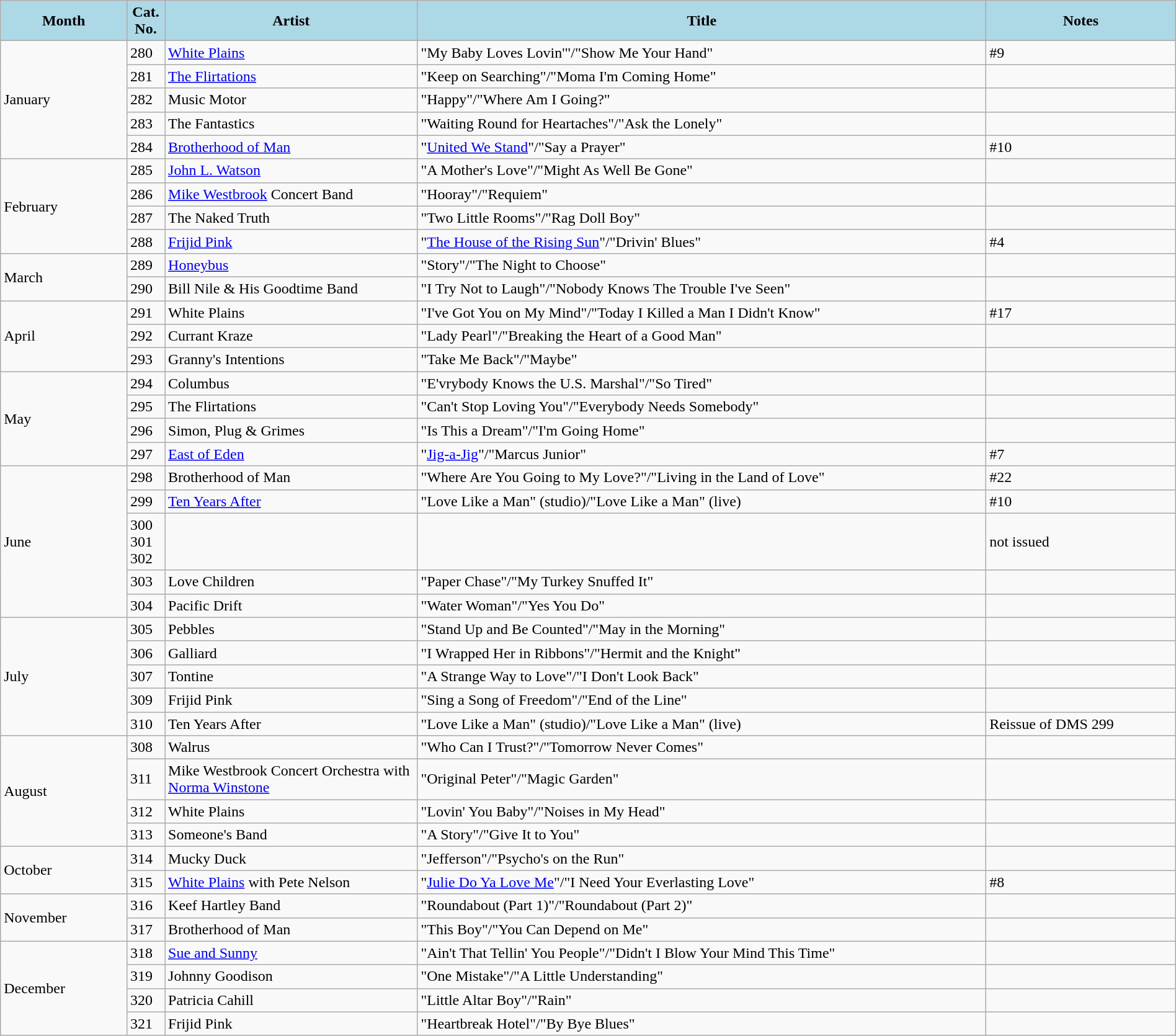<table class="wikitable" style="width:100%;">
<tr>
<th style="background:LightBlue; color:Black; font-weight:bold; text-align:center; width:10%;">Month</th>
<th style="background:LightBlue; color:Black; font-weight:bold; text-align:center; width:3%;">Cat.<br>No.</th>
<th style="background:LightBlue; color:Black; font-weight:bold; text-align:center; width:20%;">Artist</th>
<th style="background:LightBlue; color:Black; font-weight:bold; text-align:center; width:45%;">Title</th>
<th style="background:LightBlue; color:Black; font-weight:bold; text-align:center; width:15%;">Notes</th>
</tr>
<tr>
<td rowspan = "5">January</td>
<td>280</td>
<td><a href='#'>White Plains</a></td>
<td>"My Baby Loves Lovin'"/"Show Me Your Hand"</td>
<td>#9</td>
</tr>
<tr>
<td>281</td>
<td><a href='#'>The Flirtations</a></td>
<td>"Keep on Searching"/"Moma I'm Coming Home"</td>
<td></td>
</tr>
<tr>
<td>282</td>
<td>Music Motor</td>
<td>"Happy"/"Where Am I Going?"</td>
<td></td>
</tr>
<tr>
<td>283</td>
<td>The Fantastics</td>
<td>"Waiting Round for Heartaches"/"Ask the Lonely"</td>
<td></td>
</tr>
<tr>
<td>284</td>
<td><a href='#'>Brotherhood of Man</a></td>
<td>"<a href='#'>United We Stand</a>"/"Say a Prayer"</td>
<td>#10</td>
</tr>
<tr>
<td rowspan = "4">February</td>
<td>285</td>
<td><a href='#'>John L. Watson</a></td>
<td>"A Mother's Love"/"Might As Well Be Gone"</td>
<td></td>
</tr>
<tr>
<td>286</td>
<td><a href='#'>Mike Westbrook</a> Concert Band</td>
<td>"Hooray"/"Requiem"</td>
<td></td>
</tr>
<tr>
<td>287</td>
<td>The Naked Truth</td>
<td>"Two Little Rooms"/"Rag Doll Boy"</td>
<td></td>
</tr>
<tr>
<td>288</td>
<td><a href='#'>Frijid Pink</a></td>
<td>"<a href='#'>The House of the Rising Sun</a>"/"Drivin' Blues"</td>
<td>#4</td>
</tr>
<tr>
<td rowspan = "2">March</td>
<td>289</td>
<td><a href='#'>Honeybus</a></td>
<td>"Story"/"The Night to Choose"</td>
<td></td>
</tr>
<tr>
<td>290</td>
<td>Bill Nile & His Goodtime Band</td>
<td>"I Try Not to Laugh"/"Nobody Knows The Trouble I've Seen"</td>
<td></td>
</tr>
<tr>
<td rowspan = "3">April</td>
<td>291</td>
<td>White Plains</td>
<td>"I've Got You on My Mind"/"Today I Killed a Man I Didn't Know"</td>
<td>#17</td>
</tr>
<tr>
<td>292</td>
<td>Currant Kraze</td>
<td>"Lady Pearl"/"Breaking the Heart of a Good Man"</td>
<td></td>
</tr>
<tr>
<td>293</td>
<td>Granny's Intentions</td>
<td>"Take Me Back"/"Maybe"</td>
<td></td>
</tr>
<tr>
<td rowspan = "4">May</td>
<td>294</td>
<td>Columbus</td>
<td>"E'vrybody Knows the U.S. Marshal"/"So Tired"</td>
<td></td>
</tr>
<tr>
<td>295</td>
<td>The Flirtations</td>
<td>"Can't Stop Loving You"/"Everybody Needs Somebody"</td>
<td></td>
</tr>
<tr>
<td>296</td>
<td>Simon, Plug & Grimes</td>
<td>"Is This a Dream"/"I'm Going Home"</td>
<td></td>
</tr>
<tr>
<td>297</td>
<td><a href='#'>East of Eden</a></td>
<td>"<a href='#'>Jig-a-Jig</a>"/"Marcus Junior"</td>
<td>#7</td>
</tr>
<tr>
<td rowspan = "5">June</td>
<td>298</td>
<td>Brotherhood of Man</td>
<td>"Where Are You Going to My Love?"/"Living in the Land of Love"</td>
<td>#22</td>
</tr>
<tr>
<td>299</td>
<td><a href='#'>Ten Years After</a></td>
<td>"Love Like a Man" (studio)/"Love Like a Man" (live)</td>
<td>#10</td>
</tr>
<tr>
<td>300 301 302</td>
<td></td>
<td></td>
<td>not issued</td>
</tr>
<tr>
<td>303</td>
<td>Love Children</td>
<td>"Paper Chase"/"My Turkey Snuffed It"</td>
<td></td>
</tr>
<tr>
<td>304</td>
<td>Pacific Drift</td>
<td>"Water Woman"/"Yes You Do"</td>
<td></td>
</tr>
<tr>
<td rowspan = "5">July</td>
<td>305</td>
<td>Pebbles</td>
<td>"Stand Up and Be Counted"/"May in the Morning"</td>
<td></td>
</tr>
<tr>
<td>306</td>
<td>Galliard</td>
<td>"I Wrapped Her in Ribbons"/"Hermit and the Knight"</td>
<td></td>
</tr>
<tr>
<td>307</td>
<td>Tontine</td>
<td>"A Strange Way to Love"/"I Don't Look Back"</td>
<td></td>
</tr>
<tr>
<td>309</td>
<td>Frijid Pink</td>
<td>"Sing a Song of Freedom"/"End of the Line"</td>
<td></td>
</tr>
<tr>
<td>310</td>
<td>Ten Years After</td>
<td>"Love Like a Man" (studio)/"Love Like a Man" (live)</td>
<td>Reissue of DMS 299</td>
</tr>
<tr>
<td rowspan = "4">August</td>
<td>308</td>
<td>Walrus</td>
<td>"Who Can I Trust?"/"Tomorrow Never Comes"</td>
<td></td>
</tr>
<tr>
<td>311</td>
<td>Mike Westbrook Concert Orchestra with <a href='#'>Norma Winstone</a></td>
<td>"Original Peter"/"Magic Garden"</td>
<td></td>
</tr>
<tr>
<td>312</td>
<td>White Plains</td>
<td>"Lovin' You Baby"/"Noises in My Head"</td>
<td></td>
</tr>
<tr>
<td>313</td>
<td>Someone's Band</td>
<td>"A Story"/"Give It to You"</td>
<td></td>
</tr>
<tr>
<td rowspan = "2">October</td>
<td>314</td>
<td>Mucky Duck</td>
<td>"Jefferson"/"Psycho's on the Run"</td>
<td></td>
</tr>
<tr>
<td>315</td>
<td><a href='#'>White Plains</a> with Pete Nelson</td>
<td>"<a href='#'>Julie Do Ya Love Me</a>"/"I Need Your Everlasting Love"</td>
<td>#8</td>
</tr>
<tr>
<td rowspan = "2">November</td>
<td>316</td>
<td>Keef Hartley Band</td>
<td>"Roundabout (Part 1)"/"Roundabout (Part 2)"</td>
<td></td>
</tr>
<tr>
<td>317</td>
<td>Brotherhood of Man</td>
<td>"This Boy"/"You Can Depend on Me"</td>
<td></td>
</tr>
<tr>
<td rowspan = "4">December</td>
<td>318</td>
<td><a href='#'>Sue and Sunny</a></td>
<td>"Ain't That Tellin' You People"/"Didn't I Blow Your Mind This Time"</td>
<td></td>
</tr>
<tr>
<td>319</td>
<td>Johnny Goodison</td>
<td>"One Mistake"/"A Little Understanding"</td>
<td></td>
</tr>
<tr>
<td>320</td>
<td>Patricia Cahill</td>
<td>"Little Altar Boy"/"Rain"</td>
<td></td>
</tr>
<tr>
<td>321</td>
<td>Frijid Pink</td>
<td>"Heartbreak Hotel"/"By Bye Blues"</td>
<td></td>
</tr>
</table>
